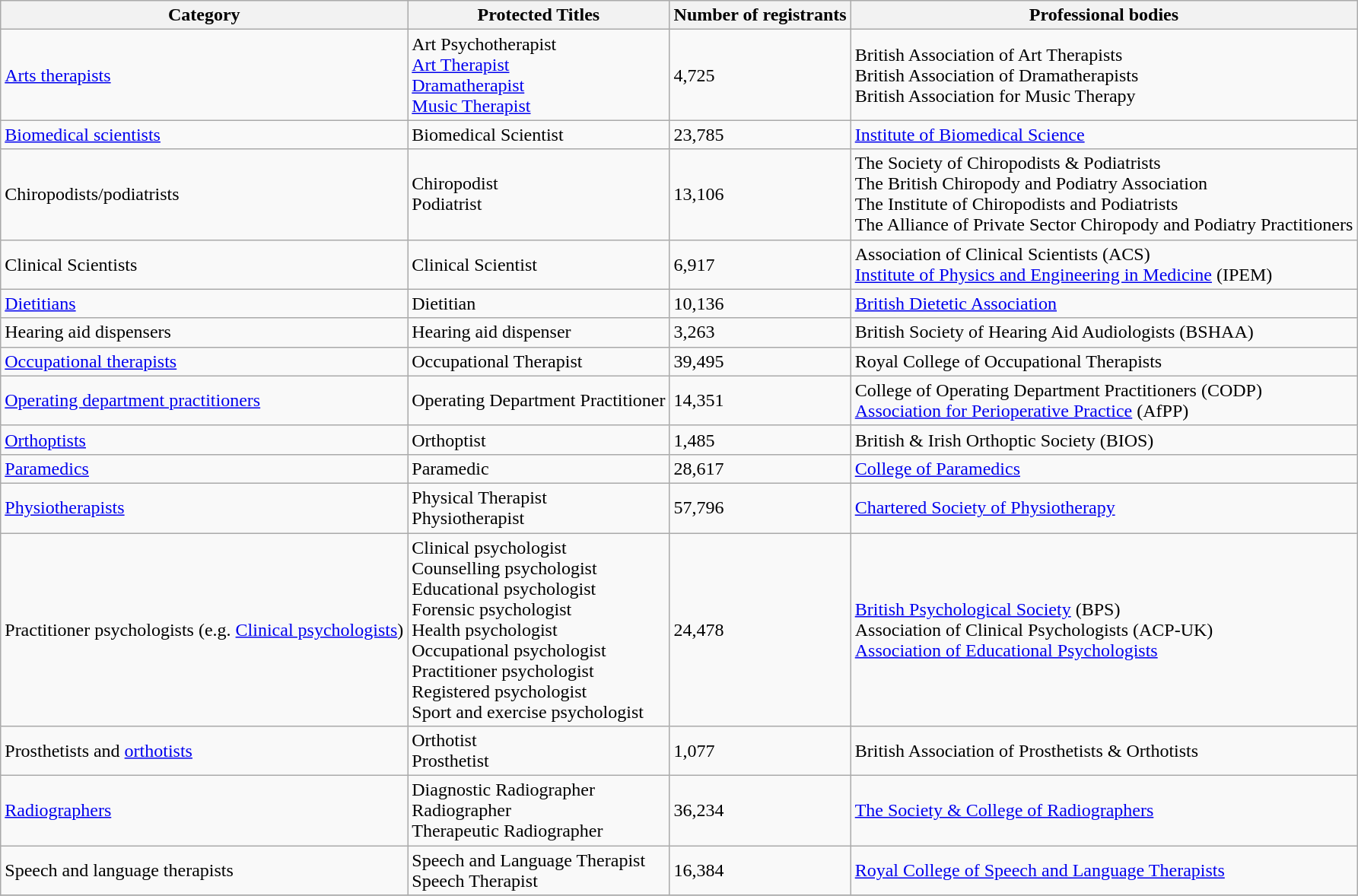<table class="wikitable sortable">
<tr>
<th>Category</th>
<th>Protected Titles</th>
<th>Number of registrants</th>
<th>Professional bodies</th>
</tr>
<tr>
<td><a href='#'>Arts therapists</a></td>
<td>Art Psychotherapist<br><a href='#'>Art Therapist</a><br><a href='#'>Dramatherapist</a><br><a href='#'>Music Therapist</a></td>
<td>4,725</td>
<td>British Association of Art Therapists<br>British Association of Dramatherapists<br>British Association for Music Therapy</td>
</tr>
<tr>
<td><a href='#'>Biomedical scientists</a></td>
<td>Biomedical Scientist</td>
<td>23,785</td>
<td><a href='#'>Institute of Biomedical Science</a></td>
</tr>
<tr>
<td>Chiropodists/podiatrists</td>
<td>Chiropodist<br>Podiatrist</td>
<td>13,106</td>
<td>The Society of Chiropodists & Podiatrists<br>The British Chiropody and Podiatry Association<br>The Institute of Chiropodists and Podiatrists<br>The Alliance of Private Sector Chiropody and Podiatry Practitioners</td>
</tr>
<tr>
<td>Clinical Scientists</td>
<td>Clinical Scientist</td>
<td>6,917</td>
<td>Association of Clinical Scientists (ACS)<br><a href='#'>Institute of Physics and Engineering in Medicine</a> (IPEM)</td>
</tr>
<tr>
<td><a href='#'>Dietitians</a></td>
<td>Dietitian</td>
<td>10,136</td>
<td><a href='#'>British Dietetic Association</a></td>
</tr>
<tr>
<td>Hearing aid dispensers</td>
<td>Hearing aid dispenser</td>
<td>3,263</td>
<td>British Society of Hearing Aid Audiologists (BSHAA)</td>
</tr>
<tr>
<td><a href='#'>Occupational therapists</a></td>
<td>Occupational Therapist</td>
<td>39,495</td>
<td>Royal College of Occupational Therapists</td>
</tr>
<tr>
<td><a href='#'>Operating department practitioners</a></td>
<td>Operating Department Practitioner</td>
<td>14,351</td>
<td>College of Operating Department Practitioners (CODP)<br><a href='#'>Association for Perioperative Practice</a> (AfPP)</td>
</tr>
<tr>
<td><a href='#'>Orthoptists</a></td>
<td>Orthoptist</td>
<td>1,485</td>
<td>British & Irish Orthoptic Society (BIOS)</td>
</tr>
<tr>
<td><a href='#'>Paramedics</a></td>
<td>Paramedic</td>
<td>28,617</td>
<td><a href='#'>College of Paramedics</a></td>
</tr>
<tr>
<td><a href='#'>Physiotherapists</a></td>
<td>Physical Therapist<br>Physiotherapist</td>
<td>57,796</td>
<td><a href='#'>Chartered Society of Physiotherapy</a></td>
</tr>
<tr>
<td>Practitioner psychologists (e.g. <a href='#'>Clinical psychologists</a>)</td>
<td>Clinical psychologist<br>Counselling psychologist<br>Educational psychologist<br>Forensic psychologist<br>Health psychologist<br>Occupational psychologist<br>Practitioner psychologist<br>Registered psychologist<br>Sport and exercise psychologist</td>
<td>24,478</td>
<td><a href='#'>British Psychological Society</a> (BPS)<br>Association of Clinical Psychologists (ACP-UK)<br><a href='#'>Association of Educational Psychologists</a></td>
</tr>
<tr>
<td>Prosthetists and <a href='#'>orthotists</a></td>
<td>Orthotist<br>Prosthetist</td>
<td>1,077</td>
<td>British Association of Prosthetists & Orthotists</td>
</tr>
<tr>
<td><a href='#'>Radiographers</a></td>
<td>Diagnostic Radiographer<br>Radiographer<br>Therapeutic Radiographer</td>
<td>36,234</td>
<td><a href='#'>The Society & College of Radiographers</a></td>
</tr>
<tr>
<td>Speech and language therapists</td>
<td>Speech and Language Therapist<br>Speech Therapist</td>
<td>16,384</td>
<td><a href='#'>Royal College of Speech and Language Therapists</a></td>
</tr>
<tr>
</tr>
</table>
